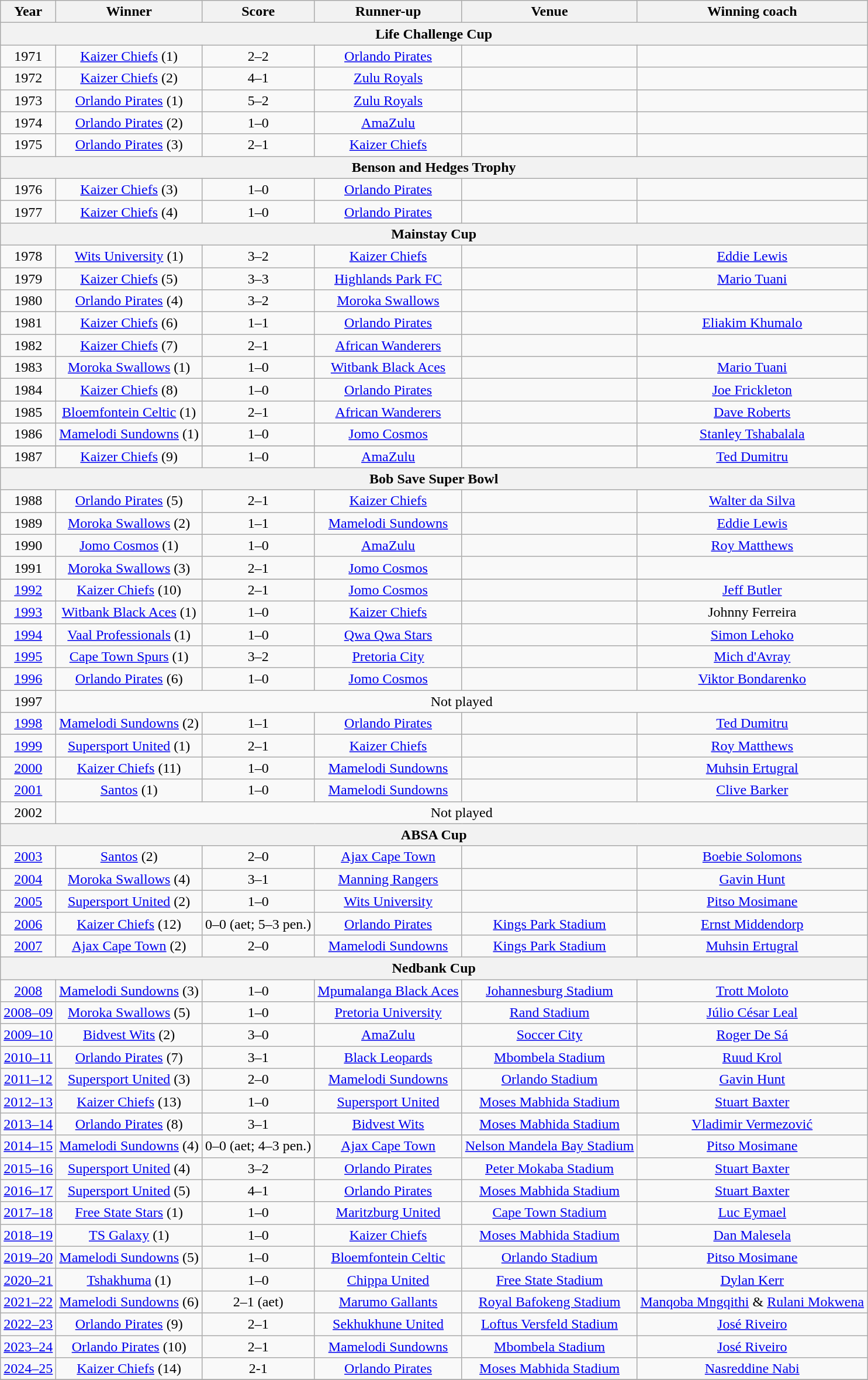<table class="wikitable" style="text-align: center;">
<tr>
<th>Year</th>
<th>Winner</th>
<th>Score</th>
<th>Runner-up</th>
<th>Venue</th>
<th>Winning coach</th>
</tr>
<tr>
<th colspan="6" align="center">Life Challenge Cup</th>
</tr>
<tr>
<td>1971</td>
<td><a href='#'>Kaizer Chiefs</a> (1)</td>
<td>2–2</td>
<td><a href='#'>Orlando Pirates</a></td>
<td> </td>
<td></td>
</tr>
<tr>
<td>1972</td>
<td><a href='#'>Kaizer Chiefs</a> (2)</td>
<td>4–1</td>
<td><a href='#'>Zulu Royals</a></td>
<td> </td>
<td></td>
</tr>
<tr>
<td>1973</td>
<td><a href='#'>Orlando Pirates</a> (1)</td>
<td>5–2</td>
<td><a href='#'>Zulu Royals</a></td>
<td> </td>
<td></td>
</tr>
<tr>
<td>1974</td>
<td><a href='#'>Orlando Pirates</a> (2)</td>
<td>1–0</td>
<td><a href='#'>AmaZulu</a></td>
<td> </td>
<td></td>
</tr>
<tr>
<td>1975</td>
<td><a href='#'>Orlando Pirates</a> (3)</td>
<td>2–1</td>
<td><a href='#'>Kaizer Chiefs</a></td>
<td> </td>
<td></td>
</tr>
<tr>
<th colspan="6" align="center">Benson and Hedges Trophy</th>
</tr>
<tr>
<td>1976</td>
<td><a href='#'>Kaizer Chiefs</a> (3)</td>
<td>1–0</td>
<td><a href='#'>Orlando Pirates</a></td>
<td> </td>
<td></td>
</tr>
<tr>
<td>1977</td>
<td><a href='#'>Kaizer Chiefs</a> (4)</td>
<td>1–0</td>
<td><a href='#'>Orlando Pirates</a></td>
<td> </td>
<td></td>
</tr>
<tr>
<th colspan="6" align="center">Mainstay Cup</th>
</tr>
<tr>
<td>1978</td>
<td><a href='#'>Wits University</a> (1)</td>
<td>3–2</td>
<td><a href='#'>Kaizer Chiefs</a></td>
<td> </td>
<td> <a href='#'>Eddie Lewis</a></td>
</tr>
<tr>
<td>1979</td>
<td><a href='#'>Kaizer Chiefs</a> (5)</td>
<td>3–3</td>
<td><a href='#'>Highlands Park FC</a></td>
<td> </td>
<td> <a href='#'>Mario Tuani</a></td>
</tr>
<tr>
<td>1980</td>
<td><a href='#'>Orlando Pirates</a> (4)</td>
<td>3–2</td>
<td><a href='#'>Moroka Swallows</a></td>
<td> </td>
<td></td>
</tr>
<tr>
<td>1981</td>
<td><a href='#'>Kaizer Chiefs</a> (6)</td>
<td>1–1</td>
<td><a href='#'>Orlando Pirates</a></td>
<td> </td>
<td> <a href='#'>Eliakim Khumalo</a></td>
</tr>
<tr>
<td>1982</td>
<td><a href='#'>Kaizer Chiefs</a> (7)</td>
<td>2–1</td>
<td><a href='#'>African Wanderers</a></td>
<td> </td>
<td></td>
</tr>
<tr>
<td>1983</td>
<td><a href='#'>Moroka Swallows</a> (1)</td>
<td>1–0</td>
<td><a href='#'>Witbank Black Aces</a></td>
<td> </td>
<td> <a href='#'>Mario Tuani</a></td>
</tr>
<tr>
<td>1984</td>
<td><a href='#'>Kaizer Chiefs</a> (8)</td>
<td>1–0</td>
<td><a href='#'>Orlando Pirates</a></td>
<td> </td>
<td> <a href='#'>Joe Frickleton</a></td>
</tr>
<tr>
<td>1985</td>
<td><a href='#'>Bloemfontein Celtic</a> (1)</td>
<td>2–1</td>
<td><a href='#'>African Wanderers</a></td>
<td> </td>
<td> <a href='#'>Dave Roberts</a></td>
</tr>
<tr>
<td>1986</td>
<td><a href='#'>Mamelodi Sundowns</a> (1)</td>
<td>1–0</td>
<td><a href='#'>Jomo Cosmos</a></td>
<td> </td>
<td> <a href='#'>Stanley Tshabalala</a></td>
</tr>
<tr>
</tr>
<tr>
<td>1987</td>
<td><a href='#'>Kaizer Chiefs</a> (9)</td>
<td>1–0</td>
<td><a href='#'>AmaZulu</a></td>
<td> </td>
<td> <a href='#'>Ted Dumitru</a></td>
</tr>
<tr>
<th colspan="6" align="center">Bob Save Super Bowl</th>
</tr>
<tr>
<td>1988</td>
<td><a href='#'>Orlando Pirates</a> (5)</td>
<td>2–1</td>
<td><a href='#'>Kaizer Chiefs</a></td>
<td> </td>
<td> <a href='#'>Walter da Silva</a></td>
</tr>
<tr>
<td>1989</td>
<td><a href='#'>Moroka Swallows</a> (2)</td>
<td>1–1</td>
<td><a href='#'>Mamelodi Sundowns</a></td>
<td> </td>
<td> <a href='#'>Eddie Lewis</a></td>
</tr>
<tr>
<td>1990</td>
<td><a href='#'>Jomo Cosmos</a> (1)</td>
<td>1–0</td>
<td><a href='#'>AmaZulu</a></td>
<td> </td>
<td> <a href='#'>Roy Matthews</a></td>
</tr>
<tr>
<td>1991</td>
<td><a href='#'>Moroka Swallows</a> (3)</td>
<td>2–1</td>
<td><a href='#'>Jomo Cosmos</a></td>
<td> </td>
<td></td>
</tr>
<tr>
</tr>
<tr>
<td><a href='#'>1992</a></td>
<td><a href='#'>Kaizer Chiefs</a> (10)</td>
<td>2–1</td>
<td><a href='#'>Jomo Cosmos</a></td>
<td> </td>
<td> <a href='#'>Jeff Butler</a></td>
</tr>
<tr>
<td><a href='#'>1993</a></td>
<td><a href='#'>Witbank Black Aces</a> (1)</td>
<td>1–0</td>
<td><a href='#'>Kaizer Chiefs</a></td>
<td> </td>
<td> Johnny Ferreira</td>
</tr>
<tr>
<td><a href='#'>1994</a></td>
<td><a href='#'>Vaal Professionals</a> (1)</td>
<td>1–0</td>
<td><a href='#'>Qwa Qwa Stars</a></td>
<td> </td>
<td> <a href='#'>Simon Lehoko</a></td>
</tr>
<tr>
<td><a href='#'>1995</a></td>
<td><a href='#'>Cape Town Spurs</a> (1)</td>
<td>3–2</td>
<td><a href='#'>Pretoria City</a></td>
<td> </td>
<td> <a href='#'>Mich d'Avray</a></td>
</tr>
<tr>
<td><a href='#'>1996</a></td>
<td><a href='#'>Orlando Pirates</a> (6)</td>
<td>1–0</td>
<td><a href='#'>Jomo Cosmos</a></td>
<td> </td>
<td><a href='#'>Viktor Bondarenko</a></td>
</tr>
<tr>
<td>1997</td>
<td colspan="5">Not played</td>
</tr>
<tr>
<td><a href='#'>1998</a></td>
<td><a href='#'>Mamelodi Sundowns</a> (2)</td>
<td>1–1</td>
<td><a href='#'>Orlando Pirates</a></td>
<td> </td>
<td> <a href='#'>Ted Dumitru</a></td>
</tr>
<tr>
<td><a href='#'>1999</a></td>
<td><a href='#'>Supersport United</a> (1)</td>
<td>2–1</td>
<td><a href='#'>Kaizer Chiefs</a></td>
<td> </td>
<td> <a href='#'>Roy Matthews</a></td>
</tr>
<tr>
<td><a href='#'>2000</a></td>
<td><a href='#'>Kaizer Chiefs</a> (11)</td>
<td>1–0</td>
<td><a href='#'>Mamelodi Sundowns</a></td>
<td> </td>
<td> <a href='#'>Muhsin Ertugral</a></td>
</tr>
<tr>
<td><a href='#'>2001</a></td>
<td><a href='#'>Santos</a> (1)</td>
<td>1–0</td>
<td><a href='#'>Mamelodi Sundowns</a></td>
<td> </td>
<td> <a href='#'>Clive Barker</a></td>
</tr>
<tr>
<td>2002</td>
<td colspan="5">Not played</td>
</tr>
<tr>
<th colspan="6" align="center">ABSA Cup</th>
</tr>
<tr>
<td><a href='#'>2003</a></td>
<td><a href='#'>Santos</a> (2)</td>
<td>2–0</td>
<td><a href='#'>Ajax Cape Town</a></td>
<td> </td>
<td> <a href='#'>Boebie Solomons</a></td>
</tr>
<tr>
<td><a href='#'>2004</a></td>
<td><a href='#'>Moroka Swallows</a> (4)</td>
<td>3–1</td>
<td><a href='#'>Manning Rangers</a></td>
<td> </td>
<td> <a href='#'>Gavin Hunt</a></td>
</tr>
<tr>
<td><a href='#'>2005</a></td>
<td><a href='#'>Supersport United</a> (2)</td>
<td>1–0</td>
<td><a href='#'>Wits University</a></td>
<td> </td>
<td> <a href='#'>Pitso Mosimane</a></td>
</tr>
<tr>
<td><a href='#'>2006</a></td>
<td><a href='#'>Kaizer Chiefs</a> (12)</td>
<td>0–0 (aet; 5–3 pen.)</td>
<td><a href='#'>Orlando Pirates</a></td>
<td><a href='#'>Kings Park Stadium</a></td>
<td> <a href='#'>Ernst Middendorp</a></td>
</tr>
<tr>
<td><a href='#'>2007</a></td>
<td><a href='#'>Ajax Cape Town</a> (2)</td>
<td>2–0</td>
<td><a href='#'>Mamelodi Sundowns</a></td>
<td><a href='#'>Kings Park Stadium</a></td>
<td> <a href='#'>Muhsin Ertugral</a></td>
</tr>
<tr>
<th colspan="6" align="center">Nedbank Cup</th>
</tr>
<tr>
<td><a href='#'>2008</a></td>
<td><a href='#'>Mamelodi Sundowns</a> (3)</td>
<td>1–0</td>
<td><a href='#'>Mpumalanga Black Aces</a></td>
<td><a href='#'>Johannesburg Stadium</a></td>
<td> <a href='#'>Trott Moloto</a></td>
</tr>
<tr>
<td><a href='#'>2008–09</a></td>
<td><a href='#'>Moroka Swallows</a> (5)</td>
<td>1–0</td>
<td><a href='#'>Pretoria University</a></td>
<td><a href='#'>Rand Stadium</a></td>
<td> <a href='#'>Júlio César Leal</a></td>
</tr>
<tr>
<td><a href='#'>2009–10</a></td>
<td><a href='#'>Bidvest Wits</a> (2)</td>
<td>3–0</td>
<td><a href='#'>AmaZulu</a></td>
<td><a href='#'>Soccer City</a></td>
<td> <a href='#'>Roger De Sá</a></td>
</tr>
<tr>
<td><a href='#'>2010–11</a></td>
<td><a href='#'>Orlando Pirates</a> (7)</td>
<td>3–1</td>
<td><a href='#'>Black Leopards</a></td>
<td><a href='#'>Mbombela Stadium</a></td>
<td> <a href='#'>Ruud Krol</a></td>
</tr>
<tr>
<td><a href='#'>2011–12</a></td>
<td><a href='#'>Supersport United</a> (3)</td>
<td>2–0</td>
<td><a href='#'>Mamelodi Sundowns</a></td>
<td><a href='#'>Orlando Stadium</a></td>
<td> <a href='#'>Gavin Hunt</a></td>
</tr>
<tr>
<td><a href='#'>2012–13</a></td>
<td><a href='#'>Kaizer Chiefs</a> (13)</td>
<td>1–0</td>
<td><a href='#'>Supersport United</a></td>
<td><a href='#'>Moses Mabhida Stadium</a></td>
<td> <a href='#'>Stuart Baxter</a></td>
</tr>
<tr>
<td><a href='#'>2013–14</a></td>
<td><a href='#'>Orlando Pirates</a> (8)</td>
<td>3–1</td>
<td><a href='#'>Bidvest Wits</a></td>
<td><a href='#'>Moses Mabhida Stadium</a></td>
<td> <a href='#'>Vladimir Vermezović</a></td>
</tr>
<tr>
<td><a href='#'>2014–15</a></td>
<td><a href='#'>Mamelodi Sundowns</a> (4)</td>
<td>0–0 (aet; 4–3 pen.)</td>
<td><a href='#'>Ajax Cape Town</a></td>
<td><a href='#'>Nelson Mandela Bay Stadium</a></td>
<td> <a href='#'>Pitso Mosimane</a></td>
</tr>
<tr>
<td><a href='#'>2015–16</a></td>
<td><a href='#'>Supersport United</a> (4)</td>
<td>3–2</td>
<td><a href='#'>Orlando Pirates</a></td>
<td><a href='#'>Peter Mokaba Stadium</a></td>
<td> <a href='#'>Stuart Baxter</a></td>
</tr>
<tr>
<td><a href='#'>2016–17</a></td>
<td><a href='#'>Supersport United</a> (5)</td>
<td>4–1</td>
<td><a href='#'>Orlando Pirates</a></td>
<td><a href='#'>Moses Mabhida Stadium</a></td>
<td> <a href='#'>Stuart Baxter</a></td>
</tr>
<tr>
<td><a href='#'>2017–18</a></td>
<td><a href='#'>Free State Stars</a> (1)</td>
<td>1–0</td>
<td><a href='#'>Maritzburg United</a></td>
<td><a href='#'>Cape Town Stadium</a></td>
<td> <a href='#'>Luc Eymael</a></td>
</tr>
<tr>
<td><a href='#'>2018–19</a></td>
<td><a href='#'>TS Galaxy</a> (1)</td>
<td>1–0</td>
<td><a href='#'>Kaizer Chiefs</a></td>
<td><a href='#'>Moses Mabhida Stadium</a></td>
<td> <a href='#'>Dan Malesela</a></td>
</tr>
<tr>
<td><a href='#'>2019–20</a></td>
<td><a href='#'>Mamelodi Sundowns</a> (5)</td>
<td>1–0</td>
<td><a href='#'>Bloemfontein Celtic</a></td>
<td><a href='#'>Orlando Stadium</a></td>
<td> <a href='#'>Pitso Mosimane</a></td>
</tr>
<tr>
<td><a href='#'>2020–21</a></td>
<td><a href='#'>Tshakhuma</a> (1)</td>
<td>1–0</td>
<td><a href='#'>Chippa United</a></td>
<td><a href='#'>Free State Stadium</a></td>
<td> <a href='#'>Dylan Kerr</a></td>
</tr>
<tr>
<td><a href='#'>2021–22</a></td>
<td><a href='#'>Mamelodi Sundowns</a> (6)</td>
<td>2–1 (aet)</td>
<td><a href='#'>Marumo Gallants</a></td>
<td><a href='#'>Royal Bafokeng Stadium</a></td>
<td> <a href='#'>Manqoba Mngqithi</a> &  <a href='#'>Rulani Mokwena</a></td>
</tr>
<tr>
<td><a href='#'>2022–23</a></td>
<td><a href='#'>Orlando Pirates</a> (9)</td>
<td>2–1</td>
<td><a href='#'>Sekhukhune United</a></td>
<td><a href='#'>Loftus Versfeld Stadium</a></td>
<td> <a href='#'>José Riveiro</a></td>
</tr>
<tr>
<td><a href='#'>2023–24</a></td>
<td><a href='#'>Orlando Pirates</a> (10)</td>
<td>2–1</td>
<td><a href='#'>Mamelodi Sundowns</a></td>
<td><a href='#'>Mbombela Stadium</a></td>
<td> <a href='#'>José Riveiro</a></td>
</tr>
<tr>
<td><a href='#'>2024–25</a></td>
<td><a href='#'>Kaizer Chiefs</a> (14)</td>
<td>2-1</td>
<td><a href='#'> Orlando Pirates</a></td>
<td><a href='#'>Moses Mabhida Stadium</a></td>
<td> <a href='#'>Nasreddine Nabi</a></td>
</tr>
<tr>
</tr>
</table>
